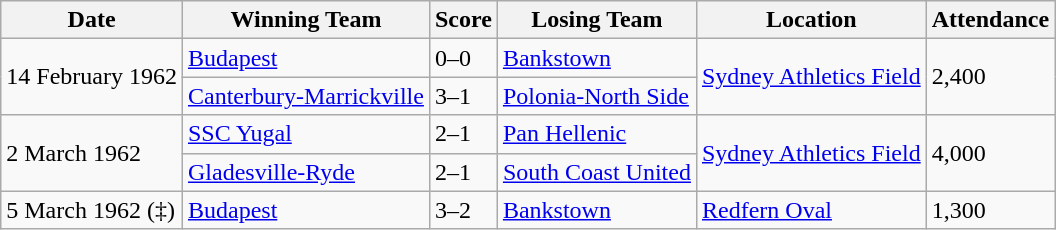<table class="wikitable">
<tr>
<th>Date</th>
<th>Winning Team</th>
<th>Score</th>
<th>Losing Team</th>
<th>Location</th>
<th>Attendance</th>
</tr>
<tr>
<td rowspan=2>14 February 1962</td>
<td><a href='#'>Budapest</a></td>
<td>0–0</td>
<td><a href='#'>Bankstown</a></td>
<td rowspan=2><a href='#'>Sydney Athletics Field</a></td>
<td rowspan=2>2,400</td>
</tr>
<tr>
<td><a href='#'>Canterbury-Marrickville</a></td>
<td>3–1</td>
<td><a href='#'>Polonia-North Side</a></td>
</tr>
<tr>
<td rowspan=2>2 March 1962</td>
<td><a href='#'>SSC Yugal</a></td>
<td>2–1</td>
<td><a href='#'>Pan Hellenic</a></td>
<td rowspan=2><a href='#'>Sydney Athletics Field</a></td>
<td rowspan=2>4,000</td>
</tr>
<tr>
<td><a href='#'>Gladesville-Ryde</a></td>
<td>2–1</td>
<td><a href='#'>South Coast United</a></td>
</tr>
<tr>
<td>5 March 1962 (‡)</td>
<td><a href='#'>Budapest</a></td>
<td>3–2</td>
<td><a href='#'>Bankstown</a></td>
<td><a href='#'>Redfern Oval</a></td>
<td>1,300</td>
</tr>
</table>
